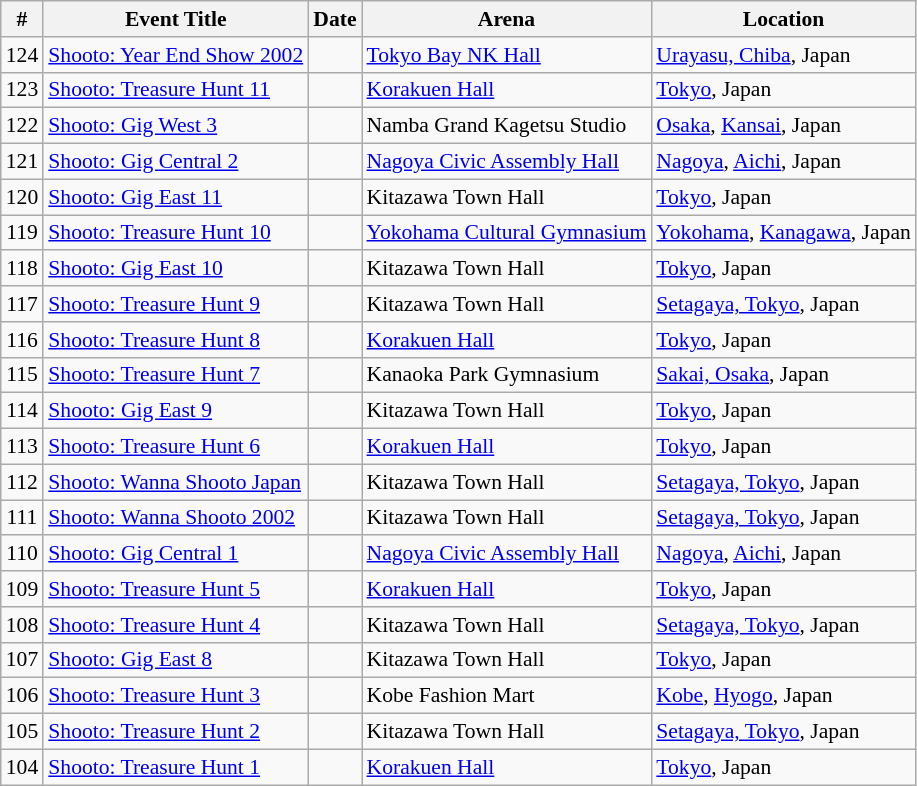<table class="sortable wikitable succession-box" style="font-size:90%;">
<tr>
<th scope="col">#</th>
<th scope="col">Event Title</th>
<th scope="col">Date</th>
<th scope="col">Arena</th>
<th scope="col">Location</th>
</tr>
<tr>
<td align=center>124</td>
<td><a href='#'>Shooto: Year End Show 2002</a></td>
<td></td>
<td><a href='#'>Tokyo Bay NK Hall</a></td>
<td><a href='#'>Urayasu, Chiba</a>, Japan</td>
</tr>
<tr>
<td align=center>123</td>
<td><a href='#'>Shooto: Treasure Hunt 11</a></td>
<td></td>
<td><a href='#'>Korakuen Hall</a></td>
<td><a href='#'>Tokyo</a>, Japan</td>
</tr>
<tr>
<td align=center>122</td>
<td><a href='#'>Shooto: Gig West 3</a></td>
<td></td>
<td>Namba Grand Kagetsu Studio</td>
<td><a href='#'>Osaka</a>, <a href='#'>Kansai</a>, Japan</td>
</tr>
<tr>
<td align=center>121</td>
<td><a href='#'>Shooto: Gig Central 2</a></td>
<td></td>
<td><a href='#'>Nagoya Civic Assembly Hall</a></td>
<td><a href='#'>Nagoya</a>, <a href='#'>Aichi</a>, Japan</td>
</tr>
<tr>
<td align=center>120</td>
<td><a href='#'>Shooto: Gig East 11</a></td>
<td></td>
<td>Kitazawa Town Hall</td>
<td><a href='#'>Tokyo</a>, Japan</td>
</tr>
<tr>
<td align=center>119</td>
<td><a href='#'>Shooto: Treasure Hunt 10</a></td>
<td></td>
<td><a href='#'>Yokohama Cultural Gymnasium</a></td>
<td><a href='#'>Yokohama</a>, <a href='#'>Kanagawa</a>, Japan</td>
</tr>
<tr>
<td align=center>118</td>
<td><a href='#'>Shooto: Gig East 10</a></td>
<td></td>
<td>Kitazawa Town Hall</td>
<td><a href='#'>Tokyo</a>, Japan</td>
</tr>
<tr>
<td align=center>117</td>
<td><a href='#'>Shooto: Treasure Hunt 9</a></td>
<td></td>
<td>Kitazawa Town Hall</td>
<td><a href='#'>Setagaya, Tokyo</a>, Japan</td>
</tr>
<tr>
<td align=center>116</td>
<td><a href='#'>Shooto: Treasure Hunt 8</a></td>
<td></td>
<td><a href='#'>Korakuen Hall</a></td>
<td><a href='#'>Tokyo</a>, Japan</td>
</tr>
<tr>
<td align=center>115</td>
<td><a href='#'>Shooto: Treasure Hunt 7</a></td>
<td></td>
<td>Kanaoka Park Gymnasium</td>
<td><a href='#'>Sakai, Osaka</a>, Japan</td>
</tr>
<tr>
<td align=center>114</td>
<td><a href='#'>Shooto: Gig East 9</a></td>
<td></td>
<td>Kitazawa Town Hall</td>
<td><a href='#'>Tokyo</a>, Japan</td>
</tr>
<tr>
<td align=center>113</td>
<td><a href='#'>Shooto: Treasure Hunt 6</a></td>
<td></td>
<td><a href='#'>Korakuen Hall</a></td>
<td><a href='#'>Tokyo</a>, Japan</td>
</tr>
<tr>
<td align=center>112</td>
<td><a href='#'>Shooto: Wanna Shooto Japan</a></td>
<td></td>
<td>Kitazawa Town Hall</td>
<td><a href='#'>Setagaya, Tokyo</a>, Japan</td>
</tr>
<tr>
<td align=center>111</td>
<td><a href='#'>Shooto: Wanna Shooto 2002</a></td>
<td></td>
<td>Kitazawa Town Hall</td>
<td><a href='#'>Setagaya, Tokyo</a>, Japan</td>
</tr>
<tr>
<td align=center>110</td>
<td><a href='#'>Shooto: Gig Central 1</a></td>
<td></td>
<td><a href='#'>Nagoya Civic Assembly Hall</a></td>
<td><a href='#'>Nagoya</a>, <a href='#'>Aichi</a>, Japan</td>
</tr>
<tr>
<td align=center>109</td>
<td><a href='#'>Shooto: Treasure Hunt 5</a></td>
<td></td>
<td><a href='#'>Korakuen Hall</a></td>
<td><a href='#'>Tokyo</a>, Japan</td>
</tr>
<tr>
<td align=center>108</td>
<td><a href='#'>Shooto: Treasure Hunt 4</a></td>
<td></td>
<td>Kitazawa Town Hall</td>
<td><a href='#'>Setagaya, Tokyo</a>, Japan</td>
</tr>
<tr>
<td align=center>107</td>
<td><a href='#'>Shooto: Gig East 8</a></td>
<td></td>
<td>Kitazawa Town Hall</td>
<td><a href='#'>Tokyo</a>, Japan</td>
</tr>
<tr>
<td align=center>106</td>
<td><a href='#'>Shooto: Treasure Hunt 3</a></td>
<td></td>
<td>Kobe Fashion Mart</td>
<td><a href='#'>Kobe</a>, <a href='#'>Hyogo</a>, Japan</td>
</tr>
<tr>
<td align=center>105</td>
<td><a href='#'>Shooto: Treasure Hunt 2</a></td>
<td></td>
<td>Kitazawa Town Hall</td>
<td><a href='#'>Setagaya, Tokyo</a>, Japan</td>
</tr>
<tr>
<td align=center>104</td>
<td><a href='#'>Shooto: Treasure Hunt 1</a></td>
<td></td>
<td><a href='#'>Korakuen Hall</a></td>
<td><a href='#'>Tokyo</a>, Japan</td>
</tr>
</table>
